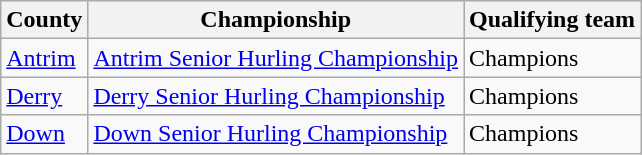<table class=wikitable>
<tr>
<th>County</th>
<th>Championship</th>
<th>Qualifying team</th>
</tr>
<tr>
<td> <a href='#'>Antrim</a></td>
<td><a href='#'>Antrim Senior Hurling Championship</a></td>
<td>Champions</td>
</tr>
<tr>
<td> <a href='#'>Derry</a></td>
<td><a href='#'>Derry Senior Hurling Championship</a></td>
<td>Champions</td>
</tr>
<tr>
<td> <a href='#'>Down</a></td>
<td><a href='#'>Down Senior Hurling Championship</a></td>
<td>Champions</td>
</tr>
</table>
